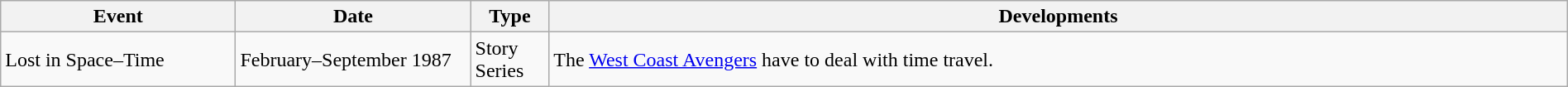<table class="wikitable" style="width:100%;">
<tr>
<th width=15%>Event</th>
<th width=15%>Date</th>
<th width=5%>Type</th>
<th width=70%>Developments</th>
</tr>
<tr>
<td>Lost in Space–Time</td>
<td>February–September 1987</td>
<td>Story Series</td>
<td>The <a href='#'>West Coast Avengers</a> have to deal with time travel.</td>
</tr>
</table>
